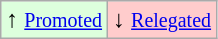<table class="wikitable" align="center">
<tr>
<td style="background:#ddffdd">↑ <small><a href='#'>Promoted</a></small></td>
<td style="background:#ffcccc">↓ <small><a href='#'>Relegated</a></small></td>
</tr>
</table>
